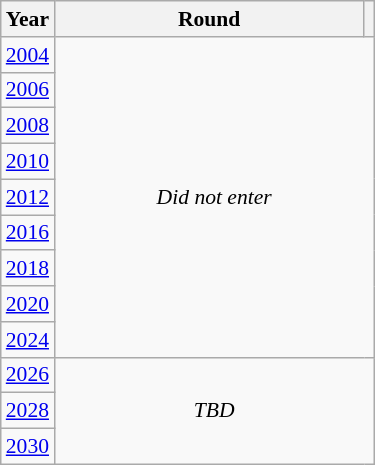<table class="wikitable" style="text-align: center; font-size:90%">
<tr>
<th>Year</th>
<th style="width:200px">Round</th>
<th></th>
</tr>
<tr>
<td><a href='#'>2004</a></td>
<td colspan="2" rowspan="9"><em>Did not enter</em></td>
</tr>
<tr>
<td><a href='#'>2006</a></td>
</tr>
<tr>
<td><a href='#'>2008</a></td>
</tr>
<tr>
<td><a href='#'>2010</a></td>
</tr>
<tr>
<td><a href='#'>2012</a></td>
</tr>
<tr>
<td><a href='#'>2016</a></td>
</tr>
<tr>
<td><a href='#'>2018</a></td>
</tr>
<tr>
<td><a href='#'>2020</a></td>
</tr>
<tr>
<td><a href='#'>2024</a></td>
</tr>
<tr>
<td><a href='#'>2026</a></td>
<td colspan="2" rowspan="3"><em>TBD</em></td>
</tr>
<tr>
<td><a href='#'>2028</a></td>
</tr>
<tr>
<td><a href='#'>2030</a></td>
</tr>
</table>
